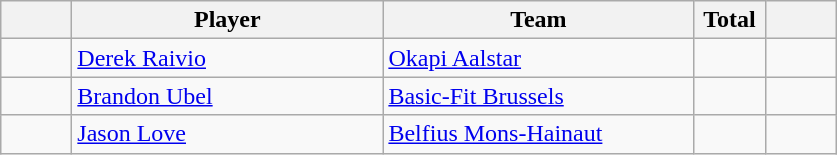<table class="wikitable">
<tr>
<th width=40></th>
<th width=200>Player</th>
<th width=200>Team</th>
<th width=40>Total</th>
<th width=40></th>
</tr>
<tr>
<td></td>
<td> <a href='#'>Derek Raivio</a></td>
<td><a href='#'>Okapi Aalstar</a></td>
<td></td>
<td></td>
</tr>
<tr>
<td></td>
<td> <a href='#'>Brandon Ubel</a></td>
<td><a href='#'>Basic-Fit Brussels</a></td>
<td></td>
<td></td>
</tr>
<tr>
<td></td>
<td> <a href='#'>Jason Love</a></td>
<td><a href='#'>Belfius Mons-Hainaut</a></td>
<td></td>
<td></td>
</tr>
</table>
